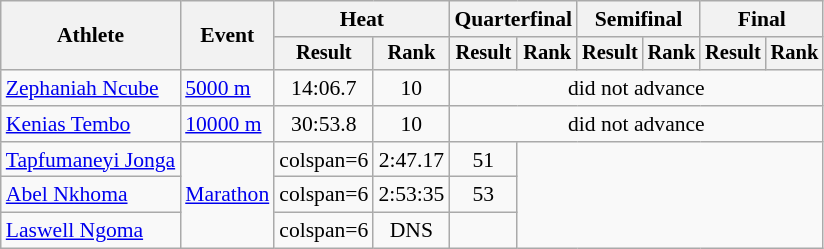<table class="wikitable" style="font-size:90%">
<tr>
<th rowspan="2">Athlete</th>
<th rowspan="2">Event</th>
<th colspan="2">Heat</th>
<th colspan="2">Quarterfinal</th>
<th colspan="2">Semifinal</th>
<th colspan="2">Final</th>
</tr>
<tr style="font-size:95%">
<th>Result</th>
<th>Rank</th>
<th>Result</th>
<th>Rank</th>
<th>Result</th>
<th>Rank</th>
<th>Result</th>
<th>Rank</th>
</tr>
<tr align=center>
<td align=left><a href='#'>Zephaniah Ncube</a></td>
<td align=left><a href='#'>5000 m</a></td>
<td>14:06.7</td>
<td>10</td>
<td colspan=6>did not advance</td>
</tr>
<tr align=center>
<td align=left><a href='#'>Kenias Tembo</a></td>
<td align=left><a href='#'>10000 m</a></td>
<td>30:53.8</td>
<td>10</td>
<td colspan=6>did not advance</td>
</tr>
<tr align=center>
<td align=left><a href='#'>Tapfumaneyi Jonga</a></td>
<td align=left rowspan=3><a href='#'>Marathon</a></td>
<td>colspan=6 </td>
<td>2:47.17</td>
<td>51</td>
</tr>
<tr align=center>
<td align=left><a href='#'>Abel Nkhoma</a></td>
<td>colspan=6 </td>
<td>2:53:35</td>
<td>53</td>
</tr>
<tr align=center>
<td align=left><a href='#'>Laswell Ngoma</a></td>
<td>colspan=6 </td>
<td>DNS</td>
<td></td>
</tr>
</table>
